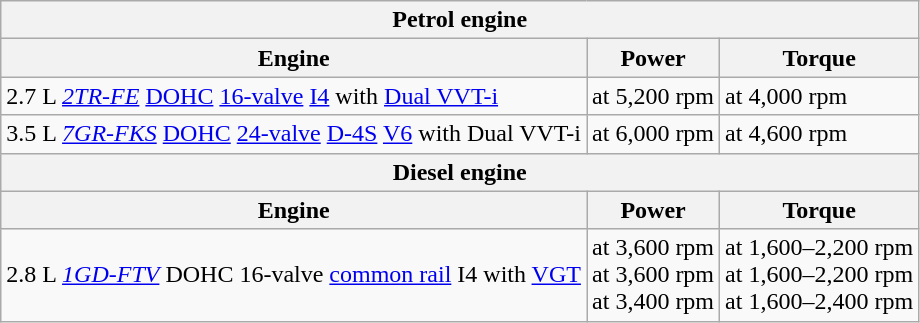<table class="wikitable">
<tr>
<th colspan="3">Petrol engine</th>
</tr>
<tr>
<th>Engine</th>
<th>Power</th>
<th>Torque</th>
</tr>
<tr>
<td>2.7 L <em><a href='#'>2TR-FE</a></em> <a href='#'>DOHC</a> <a href='#'>16-valve</a> <a href='#'>I4</a> with <a href='#'>Dual VVT-i</a></td>
<td> at 5,200 rpm</td>
<td> at 4,000 rpm</td>
</tr>
<tr>
<td>3.5 L <em><a href='#'>7GR-FKS</a></em> <a href='#'>DOHC</a> <a href='#'>24-valve</a> <a href='#'>D-4S</a> <a href='#'>V6</a> with Dual VVT-i</td>
<td> at 6,000 rpm</td>
<td> at 4,600 rpm</td>
</tr>
<tr>
<th colspan="6">Diesel engine</th>
</tr>
<tr>
<th>Engine</th>
<th>Power</th>
<th>Torque</th>
</tr>
<tr>
<td>2.8 L <em><a href='#'>1GD-FTV</a></em> DOHC 16-valve <a href='#'>common rail</a> I4 with <a href='#'>VGT</a></td>
<td> at 3,600 rpm<br> at 3,600 rpm<br> at 3,400 rpm</td>
<td> at 1,600–2,200 rpm<br> at 1,600–2,200 rpm<br> at 1,600–2,400 rpm</td>
</tr>
</table>
